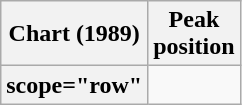<table class="wikitable plainrowheaders">
<tr>
<th scope="col">Chart (1989)</th>
<th scope="col">Peak<br>position</th>
</tr>
<tr>
<th>scope="row"</th>
</tr>
</table>
